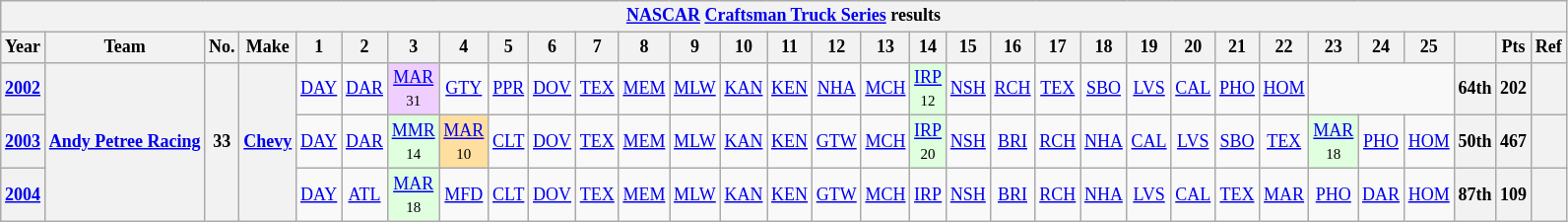<table class="wikitable" style="text-align:center; font-size:75%">
<tr>
<th colspan=45><a href='#'>NASCAR</a> <a href='#'>Craftsman Truck Series</a> results</th>
</tr>
<tr>
<th>Year</th>
<th>Team</th>
<th>No.</th>
<th>Make</th>
<th>1</th>
<th>2</th>
<th>3</th>
<th>4</th>
<th>5</th>
<th>6</th>
<th>7</th>
<th>8</th>
<th>9</th>
<th>10</th>
<th>11</th>
<th>12</th>
<th>13</th>
<th>14</th>
<th>15</th>
<th>16</th>
<th>17</th>
<th>18</th>
<th>19</th>
<th>20</th>
<th>21</th>
<th>22</th>
<th>23</th>
<th>24</th>
<th>25</th>
<th></th>
<th>Pts</th>
<th>Ref</th>
</tr>
<tr>
<th><a href='#'>2002</a></th>
<th rowspan=3><a href='#'>Andy Petree Racing</a></th>
<th rowspan=3>33</th>
<th rowspan=3><a href='#'>Chevy</a></th>
<td><a href='#'>DAY</a></td>
<td><a href='#'>DAR</a></td>
<td style="background:#EFCFFF;"><a href='#'>MAR</a><br><small>31</small></td>
<td><a href='#'>GTY</a></td>
<td><a href='#'>PPR</a></td>
<td><a href='#'>DOV</a></td>
<td><a href='#'>TEX</a></td>
<td><a href='#'>MEM</a></td>
<td><a href='#'>MLW</a></td>
<td><a href='#'>KAN</a></td>
<td><a href='#'>KEN</a></td>
<td><a href='#'>NHA</a></td>
<td><a href='#'>MCH</a></td>
<td style="background:#DFFFDF;"><a href='#'>IRP</a><br><small>12</small></td>
<td><a href='#'>NSH</a></td>
<td><a href='#'>RCH</a></td>
<td><a href='#'>TEX</a></td>
<td><a href='#'>SBO</a></td>
<td><a href='#'>LVS</a></td>
<td><a href='#'>CAL</a></td>
<td><a href='#'>PHO</a></td>
<td><a href='#'>HOM</a></td>
<td colspan=3></td>
<th>64th</th>
<th>202</th>
<th></th>
</tr>
<tr>
<th><a href='#'>2003</a></th>
<td><a href='#'>DAY</a></td>
<td><a href='#'>DAR</a></td>
<td style="background:#DFFFDF;"><a href='#'>MMR</a><br><small>14</small></td>
<td style="background:#FFDF9F;"><a href='#'>MAR</a><br><small>10</small></td>
<td><a href='#'>CLT</a></td>
<td><a href='#'>DOV</a></td>
<td><a href='#'>TEX</a></td>
<td><a href='#'>MEM</a></td>
<td><a href='#'>MLW</a></td>
<td><a href='#'>KAN</a></td>
<td><a href='#'>KEN</a></td>
<td><a href='#'>GTW</a></td>
<td><a href='#'>MCH</a></td>
<td style="background:#DFFFDF;"><a href='#'>IRP</a><br><small>20</small></td>
<td><a href='#'>NSH</a></td>
<td><a href='#'>BRI</a></td>
<td><a href='#'>RCH</a></td>
<td><a href='#'>NHA</a></td>
<td><a href='#'>CAL</a></td>
<td><a href='#'>LVS</a></td>
<td><a href='#'>SBO</a></td>
<td><a href='#'>TEX</a></td>
<td style="background:#DFFFDF;"><a href='#'>MAR</a><br><small>18</small></td>
<td><a href='#'>PHO</a></td>
<td><a href='#'>HOM</a></td>
<th>50th</th>
<th>467</th>
<th></th>
</tr>
<tr>
<th><a href='#'>2004</a></th>
<td><a href='#'>DAY</a></td>
<td><a href='#'>ATL</a></td>
<td style="background:#DFFFDF;"><a href='#'>MAR</a><br><small>18</small></td>
<td><a href='#'>MFD</a></td>
<td><a href='#'>CLT</a></td>
<td><a href='#'>DOV</a></td>
<td><a href='#'>TEX</a></td>
<td><a href='#'>MEM</a></td>
<td><a href='#'>MLW</a></td>
<td><a href='#'>KAN</a></td>
<td><a href='#'>KEN</a></td>
<td><a href='#'>GTW</a></td>
<td><a href='#'>MCH</a></td>
<td><a href='#'>IRP</a></td>
<td><a href='#'>NSH</a></td>
<td><a href='#'>BRI</a></td>
<td><a href='#'>RCH</a></td>
<td><a href='#'>NHA</a></td>
<td><a href='#'>LVS</a></td>
<td><a href='#'>CAL</a></td>
<td><a href='#'>TEX</a></td>
<td><a href='#'>MAR</a></td>
<td><a href='#'>PHO</a></td>
<td><a href='#'>DAR</a></td>
<td><a href='#'>HOM</a></td>
<th>87th</th>
<th>109</th>
<th></th>
</tr>
</table>
